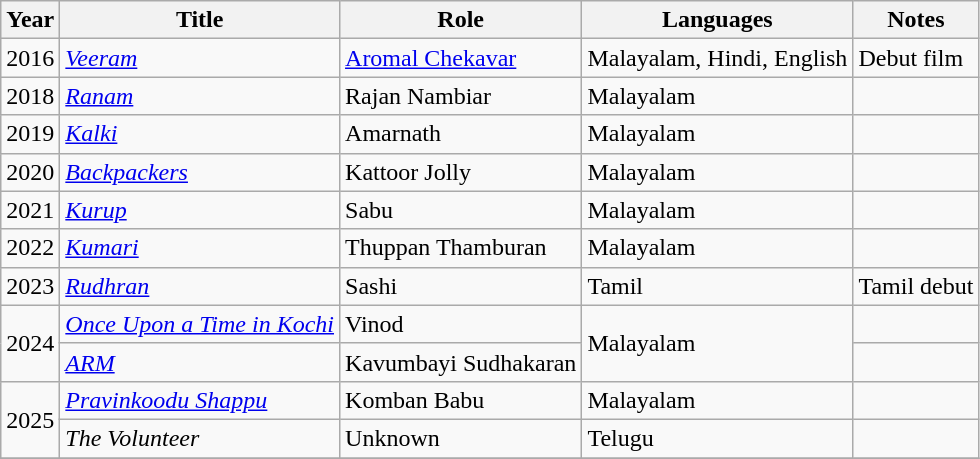<table class="wikitable sortable">
<tr>
<th>Year</th>
<th>Title</th>
<th>Role</th>
<th>Languages</th>
<th class="unsortable">Notes</th>
</tr>
<tr>
<td>2016</td>
<td><em><a href='#'>Veeram</a></em></td>
<td><a href='#'>Aromal Chekavar</a></td>
<td>Malayalam, Hindi, English</td>
<td>Debut film </td>
</tr>
<tr>
<td>2018</td>
<td><em><a href='#'>Ranam</a></em></td>
<td>Rajan Nambiar</td>
<td>Malayalam</td>
<td></td>
</tr>
<tr>
<td>2019</td>
<td><em><a href='#'>Kalki</a></em></td>
<td>Amarnath</td>
<td>Malayalam</td>
<td><br></td>
</tr>
<tr>
<td>2020</td>
<td><em><a href='#'>Backpackers</a></em></td>
<td>Kattoor Jolly</td>
<td>Malayalam</td>
<td></td>
</tr>
<tr>
<td>2021</td>
<td><em><a href='#'>Kurup</a></em></td>
<td>Sabu</td>
<td>Malayalam</td>
<td></td>
</tr>
<tr>
<td>2022</td>
<td><em><a href='#'>Kumari</a></em></td>
<td>Thuppan Thamburan</td>
<td>Malayalam</td>
<td></td>
</tr>
<tr>
<td>2023</td>
<td><em><a href='#'>Rudhran</a></em></td>
<td>Sashi</td>
<td>Tamil</td>
<td>Tamil debut</td>
</tr>
<tr>
<td rowspan=2>2024</td>
<td><em><a href='#'>Once Upon a Time in Kochi</a></em></td>
<td>Vinod</td>
<td rowspan=2>Malayalam</td>
<td></td>
</tr>
<tr>
<td><em><a href='#'>ARM</a></em></td>
<td>Kavumbayi Sudhakaran</td>
<td></td>
</tr>
<tr>
<td rowspan=2>2025</td>
<td><em><a href='#'>Pravinkoodu Shappu</a></em></td>
<td>Komban Babu</td>
<td>Malayalam</td>
<td></td>
</tr>
<tr>
<td><em>The Volunteer</em></td>
<td>Unknown</td>
<td>Telugu</td>
<td></td>
</tr>
<tr>
</tr>
</table>
